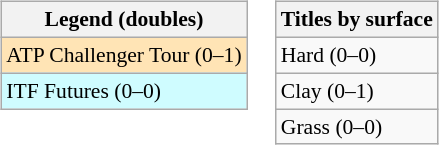<table>
<tr valign=top>
<td><br><table class=wikitable style=font-size:90%>
<tr>
<th>Legend (doubles)</th>
</tr>
<tr bgcolor=moccasin>
<td>ATP Challenger Tour (0–1)</td>
</tr>
<tr bgcolor=cffcff>
<td>ITF Futures (0–0)</td>
</tr>
</table>
</td>
<td><br><table class=wikitable style=font-size:90%>
<tr>
<th>Titles by surface</th>
</tr>
<tr>
<td>Hard (0–0)</td>
</tr>
<tr>
<td>Clay (0–1)</td>
</tr>
<tr>
<td>Grass (0–0)</td>
</tr>
</table>
</td>
</tr>
</table>
